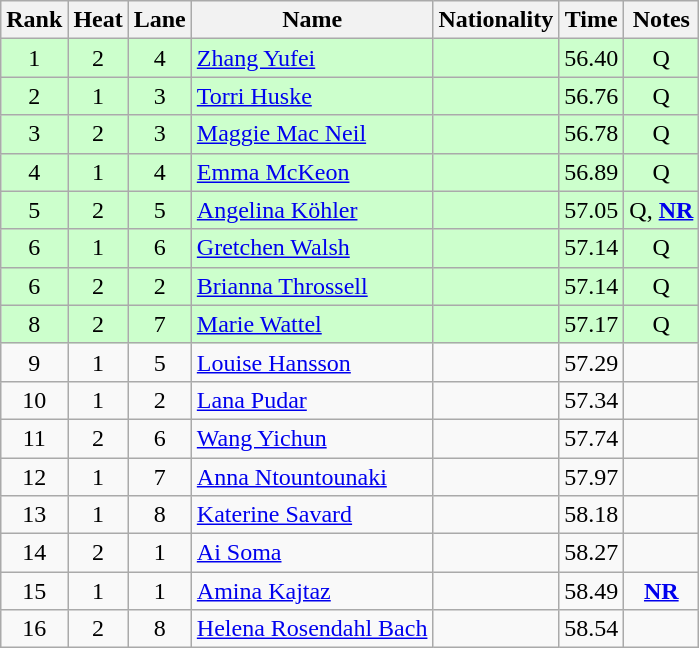<table class="wikitable sortable" style="text-align:center">
<tr>
<th>Rank</th>
<th>Heat</th>
<th>Lane</th>
<th>Name</th>
<th>Nationality</th>
<th>Time</th>
<th>Notes</th>
</tr>
<tr bgcolor=ccffcc>
<td>1</td>
<td>2</td>
<td>4</td>
<td align=left><a href='#'>Zhang Yufei</a></td>
<td align=left></td>
<td>56.40</td>
<td>Q</td>
</tr>
<tr bgcolor=ccffcc>
<td>2</td>
<td>1</td>
<td>3</td>
<td align=left><a href='#'>Torri Huske</a></td>
<td align=left></td>
<td>56.76</td>
<td>Q</td>
</tr>
<tr bgcolor=ccffcc>
<td>3</td>
<td>2</td>
<td>3</td>
<td align=left><a href='#'>Maggie Mac Neil</a></td>
<td align=left></td>
<td>56.78</td>
<td>Q</td>
</tr>
<tr bgcolor=ccffcc>
<td>4</td>
<td>1</td>
<td>4</td>
<td align=left><a href='#'>Emma McKeon</a></td>
<td align=left></td>
<td>56.89</td>
<td>Q</td>
</tr>
<tr bgcolor=ccffcc>
<td>5</td>
<td>2</td>
<td>5</td>
<td align=left><a href='#'>Angelina Köhler</a></td>
<td align=left></td>
<td>57.05</td>
<td>Q, <strong><a href='#'>NR</a></strong></td>
</tr>
<tr bgcolor=ccffcc>
<td>6</td>
<td>1</td>
<td>6</td>
<td align=left><a href='#'>Gretchen Walsh</a></td>
<td align=left></td>
<td>57.14</td>
<td>Q</td>
</tr>
<tr bgcolor=ccffcc>
<td>6</td>
<td>2</td>
<td>2</td>
<td align=left><a href='#'>Brianna Throssell</a></td>
<td align=left></td>
<td>57.14</td>
<td>Q</td>
</tr>
<tr bgcolor=ccffcc>
<td>8</td>
<td>2</td>
<td>7</td>
<td align=left><a href='#'>Marie Wattel</a></td>
<td align=left></td>
<td>57.17</td>
<td>Q</td>
</tr>
<tr>
<td>9</td>
<td>1</td>
<td>5</td>
<td align=left><a href='#'>Louise Hansson</a></td>
<td align=left></td>
<td>57.29</td>
<td></td>
</tr>
<tr>
<td>10</td>
<td>1</td>
<td>2</td>
<td align=left><a href='#'>Lana Pudar</a></td>
<td align=left></td>
<td>57.34</td>
<td></td>
</tr>
<tr>
<td>11</td>
<td>2</td>
<td>6</td>
<td align=left><a href='#'>Wang Yichun</a></td>
<td align=left></td>
<td>57.74</td>
<td></td>
</tr>
<tr>
<td>12</td>
<td>1</td>
<td>7</td>
<td align=left><a href='#'>Anna Ntountounaki</a></td>
<td align=left></td>
<td>57.97</td>
<td></td>
</tr>
<tr>
<td>13</td>
<td>1</td>
<td>8</td>
<td align=left><a href='#'>Katerine Savard</a></td>
<td align=left></td>
<td>58.18</td>
<td></td>
</tr>
<tr>
<td>14</td>
<td>2</td>
<td>1</td>
<td align=left><a href='#'>Ai Soma</a></td>
<td align=left></td>
<td>58.27</td>
<td></td>
</tr>
<tr>
<td>15</td>
<td>1</td>
<td>1</td>
<td align=left><a href='#'>Amina Kajtaz</a></td>
<td align=left></td>
<td>58.49</td>
<td><strong><a href='#'>NR</a></strong></td>
</tr>
<tr>
<td>16</td>
<td>2</td>
<td>8</td>
<td align=left><a href='#'>Helena Rosendahl Bach</a></td>
<td align=left></td>
<td>58.54</td>
<td></td>
</tr>
</table>
